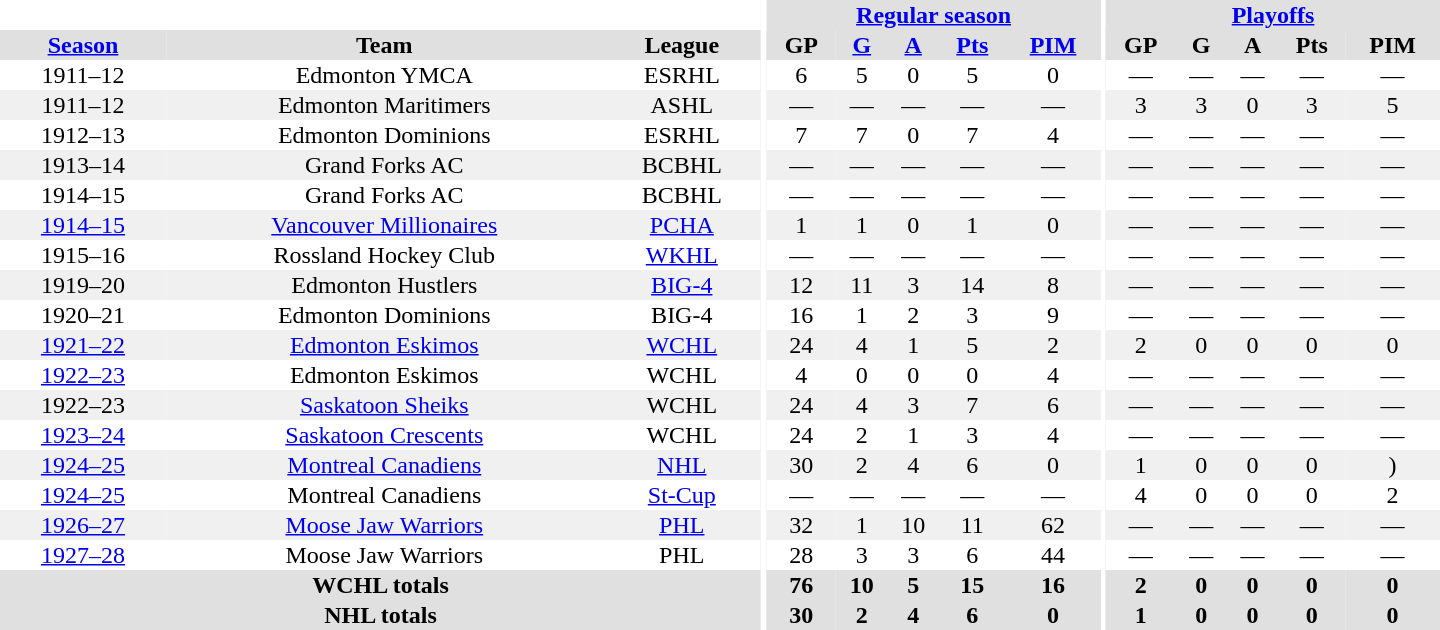<table border="0" cellpadding="1" cellspacing="0" style="text-align:center; width:60em">
<tr bgcolor="#e0e0e0">
<th colspan="3" bgcolor="#ffffff"></th>
<th rowspan="100" bgcolor="#ffffff"></th>
<th colspan="5"><a href='#'>Regular season</a></th>
<th rowspan="100" bgcolor="#ffffff"></th>
<th colspan="5"><a href='#'>Playoffs</a></th>
</tr>
<tr bgcolor="#e0e0e0">
<th><a href='#'>Season</a></th>
<th>Team</th>
<th>League</th>
<th>GP</th>
<th><a href='#'>G</a></th>
<th><a href='#'>A</a></th>
<th><a href='#'>Pts</a></th>
<th><a href='#'>PIM</a></th>
<th>GP</th>
<th>G</th>
<th>A</th>
<th>Pts</th>
<th>PIM</th>
</tr>
<tr>
<td>1911–12</td>
<td>Edmonton YMCA</td>
<td>ESRHL</td>
<td>6</td>
<td>5</td>
<td>0</td>
<td>5</td>
<td>0</td>
<td>—</td>
<td>—</td>
<td>—</td>
<td>—</td>
<td>—</td>
</tr>
<tr bgcolor="#f0f0f0">
<td>1911–12</td>
<td>Edmonton Maritimers</td>
<td>ASHL</td>
<td>—</td>
<td>—</td>
<td>—</td>
<td>—</td>
<td>—</td>
<td>3</td>
<td>3</td>
<td>0</td>
<td>3</td>
<td>5</td>
</tr>
<tr>
<td>1912–13</td>
<td>Edmonton Dominions</td>
<td>ESRHL</td>
<td>7</td>
<td>7</td>
<td>0</td>
<td>7</td>
<td>4</td>
<td>—</td>
<td>—</td>
<td>—</td>
<td>—</td>
<td>—</td>
</tr>
<tr bgcolor="#f0f0f0">
<td>1913–14</td>
<td>Grand Forks AC</td>
<td>BCBHL</td>
<td>—</td>
<td>—</td>
<td>—</td>
<td>—</td>
<td>—</td>
<td>—</td>
<td>—</td>
<td>—</td>
<td>—</td>
<td>—</td>
</tr>
<tr>
<td>1914–15</td>
<td>Grand Forks AC</td>
<td>BCBHL</td>
<td>—</td>
<td>—</td>
<td>—</td>
<td>—</td>
<td>—</td>
<td>—</td>
<td>—</td>
<td>—</td>
<td>—</td>
<td>—</td>
</tr>
<tr bgcolor="#f0f0f0">
<td><a href='#'>1914–15</a></td>
<td><a href='#'>Vancouver Millionaires</a></td>
<td><a href='#'>PCHA</a></td>
<td>1</td>
<td>1</td>
<td>0</td>
<td>1</td>
<td>0</td>
<td>—</td>
<td>—</td>
<td>—</td>
<td>—</td>
<td>—</td>
</tr>
<tr>
<td>1915–16</td>
<td>Rossland Hockey Club</td>
<td><a href='#'>WKHL</a></td>
<td>—</td>
<td>—</td>
<td>—</td>
<td>—</td>
<td>—</td>
<td>—</td>
<td>—</td>
<td>—</td>
<td>—</td>
<td>—</td>
</tr>
<tr bgcolor="#f0f0f0">
<td>1919–20</td>
<td>Edmonton Hustlers</td>
<td><a href='#'>BIG-4</a></td>
<td>12</td>
<td>11</td>
<td>3</td>
<td>14</td>
<td>8</td>
<td>—</td>
<td>—</td>
<td>—</td>
<td>—</td>
<td>—</td>
</tr>
<tr>
<td>1920–21</td>
<td>Edmonton Dominions</td>
<td>BIG-4</td>
<td>16</td>
<td>1</td>
<td>2</td>
<td>3</td>
<td>9</td>
<td>—</td>
<td>—</td>
<td>—</td>
<td>—</td>
<td>—</td>
</tr>
<tr bgcolor="#f0f0f0">
<td><a href='#'>1921–22</a></td>
<td><a href='#'>Edmonton Eskimos</a></td>
<td><a href='#'>WCHL</a></td>
<td>24</td>
<td>4</td>
<td>1</td>
<td>5</td>
<td>2</td>
<td>2</td>
<td>0</td>
<td>0</td>
<td>0</td>
<td>0</td>
</tr>
<tr>
<td><a href='#'>1922–23</a></td>
<td>Edmonton Eskimos</td>
<td>WCHL</td>
<td>4</td>
<td>0</td>
<td>0</td>
<td>0</td>
<td>4</td>
<td>—</td>
<td>—</td>
<td>—</td>
<td>—</td>
<td>—</td>
</tr>
<tr bgcolor="#f0f0f0">
<td>1922–23</td>
<td><a href='#'>Saskatoon Sheiks</a></td>
<td>WCHL</td>
<td>24</td>
<td>4</td>
<td>3</td>
<td>7</td>
<td>6</td>
<td>—</td>
<td>—</td>
<td>—</td>
<td>—</td>
<td>—</td>
</tr>
<tr>
<td><a href='#'>1923–24</a></td>
<td><a href='#'>Saskatoon Crescents</a></td>
<td>WCHL</td>
<td>24</td>
<td>2</td>
<td>1</td>
<td>3</td>
<td>4</td>
<td>—</td>
<td>—</td>
<td>—</td>
<td>—</td>
<td>—</td>
</tr>
<tr bgcolor="#f0f0f0">
<td><a href='#'>1924–25</a></td>
<td><a href='#'>Montreal Canadiens</a></td>
<td><a href='#'>NHL</a></td>
<td>30</td>
<td>2</td>
<td>4</td>
<td>6</td>
<td>0</td>
<td>1</td>
<td>0</td>
<td>0</td>
<td>0</td>
<td>)</td>
</tr>
<tr>
<td><a href='#'>1924–25</a></td>
<td>Montreal Canadiens</td>
<td><a href='#'>St-Cup</a></td>
<td>—</td>
<td>—</td>
<td>—</td>
<td>—</td>
<td>—</td>
<td>4</td>
<td>0</td>
<td>0</td>
<td>0</td>
<td>2</td>
</tr>
<tr bgcolor="#f0f0f0">
<td><a href='#'>1926–27</a></td>
<td><a href='#'>Moose Jaw Warriors</a></td>
<td><a href='#'>PHL</a></td>
<td>32</td>
<td>1</td>
<td>10</td>
<td>11</td>
<td>62</td>
<td>—</td>
<td>—</td>
<td>—</td>
<td>—</td>
<td>—</td>
</tr>
<tr>
<td><a href='#'>1927–28</a></td>
<td>Moose Jaw Warriors</td>
<td>PHL</td>
<td>28</td>
<td>3</td>
<td>3</td>
<td>6</td>
<td>44</td>
<td>—</td>
<td>—</td>
<td>—</td>
<td>—</td>
<td>—</td>
</tr>
<tr bgcolor="#e0e0e0">
<th colspan="3">WCHL totals</th>
<th>76</th>
<th>10</th>
<th>5</th>
<th>15</th>
<th>16</th>
<th>2</th>
<th>0</th>
<th>0</th>
<th>0</th>
<th>0</th>
</tr>
<tr bgcolor="#e0e0e0">
<th colspan="3">NHL totals</th>
<th>30</th>
<th>2</th>
<th>4</th>
<th>6</th>
<th>0</th>
<th>1</th>
<th>0</th>
<th>0</th>
<th>0</th>
<th>0</th>
</tr>
</table>
